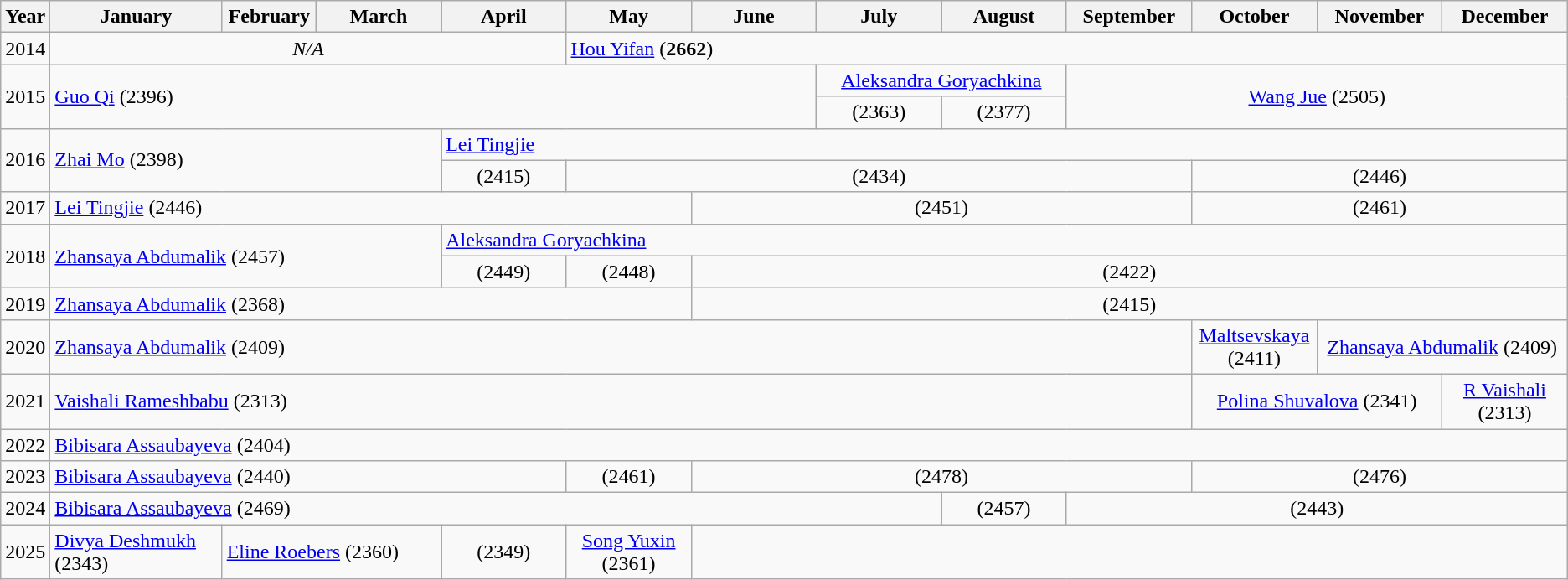<table class="wikitable center" style="text-align:center">
<tr>
<th>Year</th>
<th style="width:11%">January</th>
<th style="width:6%">February</th>
<th style="width:8%">March</th>
<th style="width:8%">April</th>
<th style="width:8%">May</th>
<th style="width:8%">June</th>
<th style="width:8%">July</th>
<th style="width:8%">August</th>
<th style="width:8%">September</th>
<th style="width:8%">October</th>
<th style="width:8%">November</th>
<th style="width:8%">December</th>
</tr>
<tr>
<td>2014</td>
<td colspan=4><em>N/A</em></td>
<td colspan=8 align=left> <a href='#'>Hou Yifan</a> (<strong>2662</strong>)</td>
</tr>
<tr>
<td rowspan=2>2015</td>
<td colspan=6 rowspan=2 align=left> <a href='#'>Guo Qi</a> (2396)</td>
<td colspan=2> <a href='#'>Aleksandra Goryachkina</a></td>
<td colspan=4 rowspan=2> <a href='#'>Wang Jue</a> (2505)</td>
</tr>
<tr>
<td>(2363)</td>
<td>(2377)</td>
</tr>
<tr>
<td rowspan=2>2016</td>
<td colspan=3 rowspan=2 align=left> <a href='#'>Zhai Mo</a> (2398)</td>
<td colspan=9 align=left> <a href='#'>Lei Tingjie</a></td>
</tr>
<tr>
<td>(2415)</td>
<td colspan=5>(2434)</td>
<td colspan=3>(2446)</td>
</tr>
<tr>
<td>2017</td>
<td colspan=5 align=left> <a href='#'>Lei Tingjie</a> (2446)</td>
<td colspan=4>(2451)</td>
<td colspan=3>(2461)</td>
</tr>
<tr>
<td rowspan=2>2018</td>
<td colspan=3 rowspan=2 align=left> <a href='#'>Zhansaya Abdumalik</a> (2457)</td>
<td colspan=9 align=left> <a href='#'>Aleksandra Goryachkina</a></td>
</tr>
<tr>
<td>(2449)</td>
<td>(2448)</td>
<td colspan=7>(2422)</td>
</tr>
<tr>
<td>2019</td>
<td colspan=5 align=left> <a href='#'>Zhansaya Abdumalik</a> (2368)</td>
<td colspan=7>(2415)</td>
</tr>
<tr>
<td>2020</td>
<td colspan=9 align=left> <a href='#'>Zhansaya Abdumalik</a> (2409)</td>
<td> <a href='#'>Maltsevskaya</a> (2411)</td>
<td align=center colspan=2> <a href='#'>Zhansaya Abdumalik</a> (2409)</td>
</tr>
<tr>
<td>2021</td>
<td colspan=9 align=left> <a href='#'>Vaishali Rameshbabu</a> (2313)</td>
<td colspan=2> <a href='#'>Polina Shuvalova</a> (2341)</td>
<td> <a href='#'>R Vaishali</a> (2313)</td>
</tr>
<tr>
<td>2022</td>
<td colspan=12 align=left> <a href='#'>Bibisara Assaubayeva</a> (2404)</td>
</tr>
<tr>
<td>2023</td>
<td colspan=4 align=left> <a href='#'>Bibisara Assaubayeva</a> (2440)</td>
<td>(2461)</td>
<td colspan=4>(2478)</td>
<td colspan=3>(2476)</td>
</tr>
<tr>
<td>2024</td>
<td colspan=7 align=left> <a href='#'>Bibisara Assaubayeva</a> (2469)</td>
<td>(2457)</td>
<td colspan=4>(2443)</td>
</tr>
<tr>
<td>2025</td>
<td 1 align=left> <a href='#'>Divya Deshmukh</a> (2343)</td>
<td colspan=2 align=left> <a href='#'>Eline Roebers</a> (2360)</td>
<td>(2349)</td>
<td left> <a href='#'>Song Yuxin</a> (2361)</td>
</tr>
</table>
